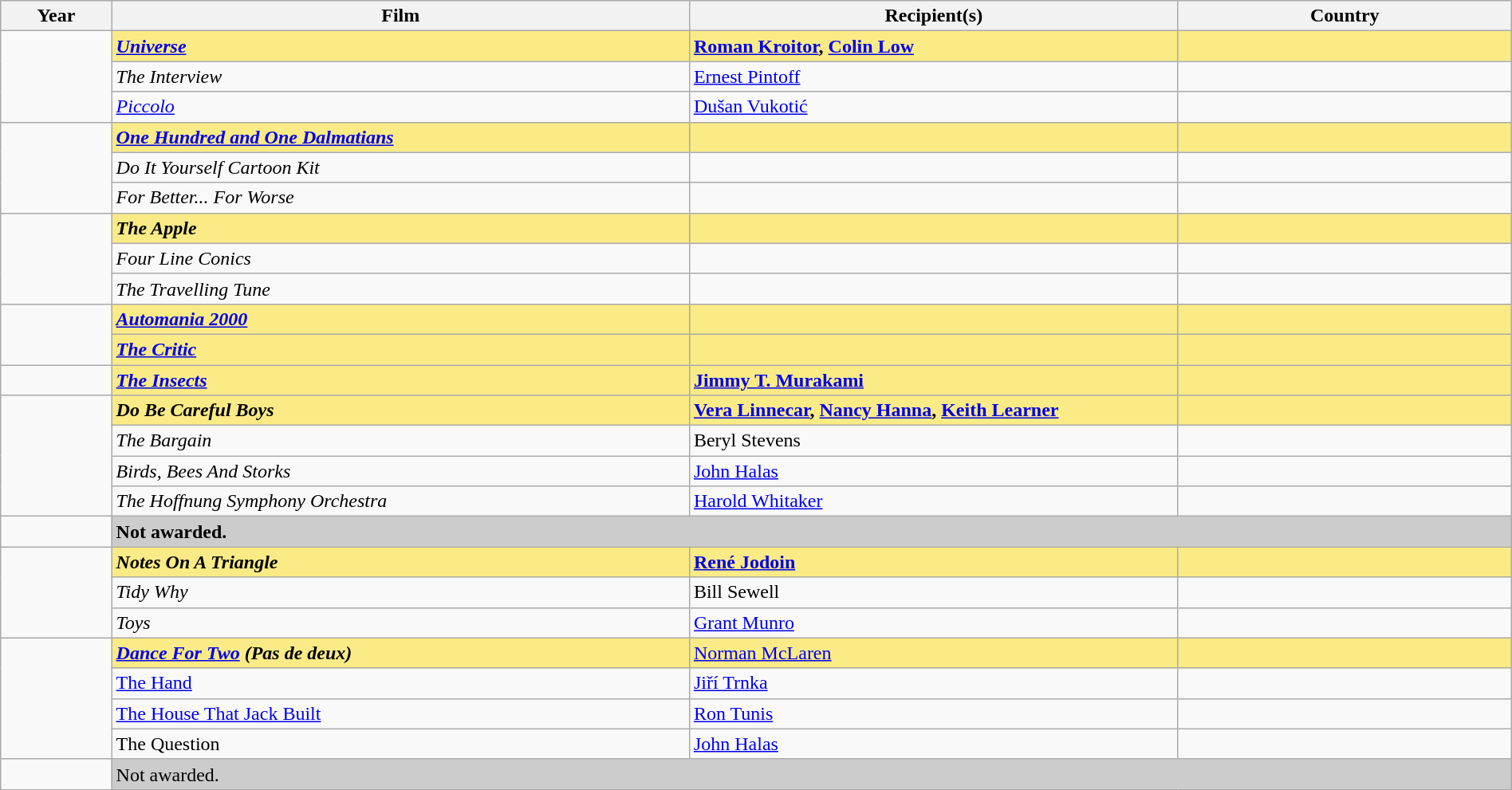<table class="wikitable" cellpadding="5" style="width:100%;">
<tr>
<th style="width:5%;">Year</th>
<th style="width:26%;">Film</th>
<th style="width:22%;">Recipient(s)</th>
<th style="width:15%;">Country</th>
</tr>
<tr>
<td rowspan="3"></td>
<td style="background:#FAEB86"><strong><em><a href='#'>Universe</a></em></strong></td>
<td style="background:#FAEB86"><strong><a href='#'>Roman Kroitor</a>, <a href='#'>Colin Low</a></strong></td>
<td style="background:#FAEB86"></td>
</tr>
<tr>
<td><em>The Interview</em></td>
<td><a href='#'>Ernest Pintoff</a></td>
<td></td>
</tr>
<tr>
<td><em><a href='#'>Piccolo</a></em></td>
<td><a href='#'>Dušan Vukotić</a></td>
<td></td>
</tr>
<tr>
<td rowspan="3"></td>
<td style="background:#FAEB86"><strong><em><a href='#'>One Hundred and One Dalmatians</a></em></strong></td>
<td style="background:#FAEB86"></td>
<td style="background:#FAEB86"></td>
</tr>
<tr>
<td><em>Do It Yourself Cartoon Kit</em></td>
<td></td>
<td></td>
</tr>
<tr>
<td><em>For Better... For Worse</em></td>
<td></td>
<td></td>
</tr>
<tr>
<td rowspan="3"></td>
<td style="background:#FAEB86"><strong><em>The Apple</em></strong></td>
<td style="background:#FAEB86"></td>
<td style="background:#FAEB86"></td>
</tr>
<tr>
<td><em>Four Line Conics</em></td>
<td></td>
<td></td>
</tr>
<tr>
<td><em>The Travelling Tune</em></td>
<td></td>
<td></td>
</tr>
<tr>
<td rowspan="2"></td>
<td style="background:#FAEB86"><strong><em><a href='#'>Automania 2000</a></em></strong></td>
<td style="background:#FAEB86"></td>
<td style="background:#FAEB86"></td>
</tr>
<tr>
<td style="background:#FAEB86"><strong><em><a href='#'>The Critic</a></em></strong></td>
<td style="background:#FAEB86"></td>
<td style="background:#FAEB86"></td>
</tr>
<tr>
<td rowspan="1"></td>
<td style="background:#FAEB86"><strong><em><a href='#'>The Insects</a></em></strong></td>
<td style="background:#FAEB86"><strong><a href='#'>Jimmy T. Murakami</a></strong></td>
<td style="background:#FAEB86"></td>
</tr>
<tr>
<td rowspan="4"></td>
<td style="background:#FAEB86"><strong><em>Do Be Careful Boys</em></strong></td>
<td style="background:#FAEB86"><strong><a href='#'>Vera Linnecar</a>, <a href='#'>Nancy Hanna</a>, <a href='#'>Keith Learner</a></strong></td>
<td style="background:#FAEB86"></td>
</tr>
<tr>
<td><em>The Bargain</em></td>
<td>Beryl Stevens</td>
<td></td>
</tr>
<tr>
<td><em>Birds, Bees And Storks</em></td>
<td><a href='#'>John Halas</a></td>
<td></td>
</tr>
<tr>
<td><em>The Hoffnung Symphony Orchestra</em></td>
<td><a href='#'>Harold Whitaker</a></td>
<td></td>
</tr>
<tr>
<td></td>
<td colspan="3" style="background:#ccc;"><strong>Not awarded.</strong></td>
</tr>
<tr>
<td rowspan="3"></td>
<td style="background:#FAEB86"><strong><em>Notes On A Triangle</em></strong></td>
<td style="background:#FAEB86"><strong><a href='#'>René Jodoin</a></strong></td>
<td style="background:#FAEB86"></td>
</tr>
<tr>
<td><em>Tidy Why</em></td>
<td>Bill Sewell</td>
<td></td>
</tr>
<tr>
<td><em>Toys</em></td>
<td><a href='#'>Grant Munro</a></td>
<td></td>
</tr>
<tr>
<td rowspan="4"></td>
<td style="background:#FAEB86"><strong><em><a href='#'>Dance For Two</a><em> (</em>Pas de deux<em>)<strong></td>
<td style="background:#FAEB86"></strong><a href='#'>Norman McLaren</a><strong></td>
<td style="background:#FAEB86"></td>
</tr>
<tr>
<td></em><a href='#'>The Hand</a><em></td>
<td><a href='#'>Jiří Trnka</a></td>
<td></td>
</tr>
<tr>
<td></em><a href='#'>The House That Jack Built</a><em></td>
<td><a href='#'>Ron Tunis</a></td>
<td></td>
</tr>
<tr>
<td></em>The Question<em></td>
<td><a href='#'>John Halas</a></td>
<td></td>
</tr>
<tr>
<td></td>
<td colspan="3" style="background:#ccc;"></strong>Not awarded.<strong></td>
</tr>
</table>
